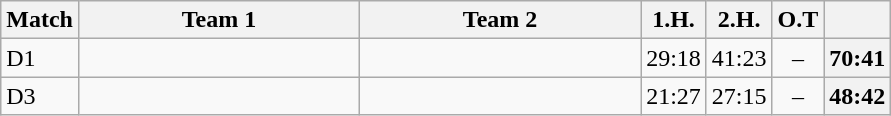<table class="wikitable">
<tr>
<th>Match</th>
<th align="left" width="180">Team 1</th>
<th align="left" width="180">Team 2</th>
<th>1.H.</th>
<th>2.H.</th>
<th>O.T</th>
<th></th>
</tr>
<tr>
<td>D1</td>
<td></td>
<td></td>
<td>29:18</td>
<td>41:23</td>
<td align="center">–</td>
<th align="center">70:41</th>
</tr>
<tr>
<td>D3</td>
<td></td>
<td></td>
<td>21:27</td>
<td>27:15</td>
<td align="center">–</td>
<th align="center">48:42</th>
</tr>
</table>
